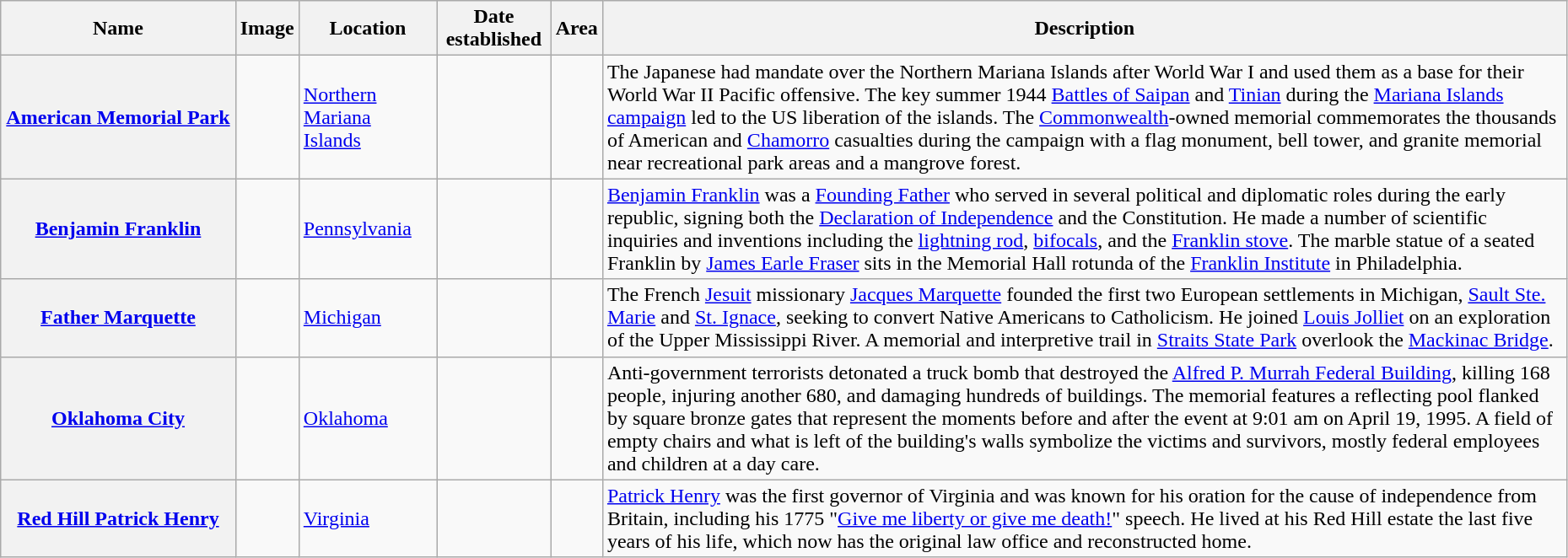<table class="wikitable sortable plainrowheaders" style="width:98%">
<tr>
<th scope=col width=15%>Name</th>
<th scope=col class="unsortable">Image</th>
<th scope=col>Location</th>
<th scope=col>Date established</th>
<th scope=col>Area</th>
<th scope=col class="unsortable">Description</th>
</tr>
<tr>
<th scope="row"><a href='#'>American Memorial Park</a></th>
<td></td>
<td><a href='#'>Northern Mariana Islands</a> <br><small></small></td>
<td></td>
<td></td>
<td>The Japanese had mandate over the Northern Mariana Islands after World War I and used them as a base for their World War II Pacific offensive. The key summer 1944 <a href='#'>Battles of Saipan</a> and <a href='#'>Tinian</a> during the <a href='#'>Mariana Islands campaign</a> led to the US liberation of the islands. The <a href='#'>Commonwealth</a>-owned memorial commemorates the thousands of American and <a href='#'>Chamorro</a> casualties during the campaign with a flag monument, bell tower, and granite memorial near recreational park areas and a mangrove forest.</td>
</tr>
<tr>
<th scope="row"><a href='#'>Benjamin Franklin</a></th>
<td></td>
<td><a href='#'>Pennsylvania</a> <br><small></small></td>
<td></td>
<td></td>
<td><a href='#'>Benjamin Franklin</a> was a <a href='#'>Founding Father</a> who served in several political and diplomatic roles during the early republic, signing both the <a href='#'>Declaration of Independence</a> and the Constitution. He made a number of scientific inquiries and inventions including the <a href='#'>lightning rod</a>, <a href='#'>bifocals</a>, and the <a href='#'>Franklin stove</a>. The  marble statue of a seated Franklin by <a href='#'>James Earle Fraser</a> sits in the Memorial Hall rotunda of the <a href='#'>Franklin Institute</a> in Philadelphia.</td>
</tr>
<tr>
<th scope="row"><a href='#'>Father Marquette</a></th>
<td></td>
<td><a href='#'>Michigan</a> <br><small></small></td>
<td></td>
<td></td>
<td>The French <a href='#'>Jesuit</a> missionary <a href='#'>Jacques Marquette</a> founded the first two European settlements in Michigan, <a href='#'>Sault Ste. Marie</a> and <a href='#'>St. Ignace</a>, seeking to convert Native Americans to Catholicism. He joined <a href='#'>Louis Jolliet</a> on an exploration of the Upper Mississippi River. A memorial and interpretive trail in <a href='#'>Straits State Park</a> overlook the <a href='#'>Mackinac Bridge</a>.</td>
</tr>
<tr>
<th scope="row"><a href='#'>Oklahoma City</a></th>
<td></td>
<td><a href='#'>Oklahoma</a> <br><small></small></td>
<td></td>
<td></td>
<td>Anti-government terrorists detonated a truck bomb that destroyed the <a href='#'>Alfred P. Murrah Federal Building</a>, killing 168 people, injuring another 680, and damaging hundreds of buildings. The memorial features a reflecting pool flanked by square bronze gates that represent the moments before and after the event at 9:01 am on April 19, 1995. A field of empty chairs and what is left of the building's walls symbolize the victims and survivors, mostly federal employees and children at a day care.</td>
</tr>
<tr>
<th scope="row"><a href='#'>Red Hill Patrick Henry</a></th>
<td></td>
<td><a href='#'>Virginia</a> <br><small></small></td>
<td></td>
<td></td>
<td><a href='#'>Patrick Henry</a> was the first governor of Virginia and was known for his oration for the cause of independence from Britain, including his 1775 "<a href='#'>Give me liberty or give me death!</a>" speech. He lived at his Red Hill estate the last five years of his life, which now has the original law office and reconstructed home.</td>
</tr>
</table>
